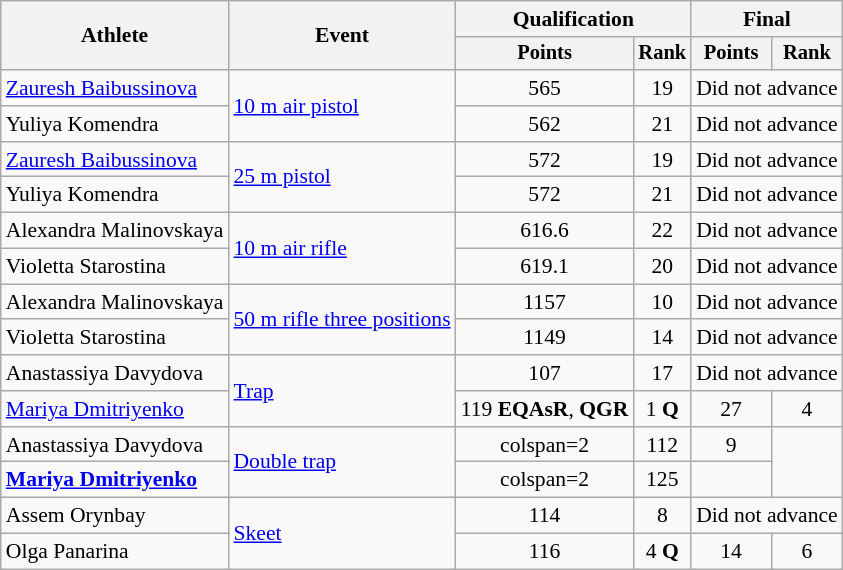<table class=wikitable style=font-size:90%;text-align:center>
<tr>
<th rowspan="2">Athlete</th>
<th rowspan="2">Event</th>
<th colspan=2>Qualification</th>
<th colspan=2>Final</th>
</tr>
<tr style="font-size:95%">
<th>Points</th>
<th>Rank</th>
<th>Points</th>
<th>Rank</th>
</tr>
<tr>
<td align=left><a href='#'>Zauresh Baibussinova</a></td>
<td align=left rowspan=2><a href='#'>10 m air pistol</a></td>
<td>565</td>
<td>19</td>
<td colspan=2>Did not advance</td>
</tr>
<tr>
<td align=left>Yuliya Komendra</td>
<td>562</td>
<td>21</td>
<td colspan=2>Did not advance</td>
</tr>
<tr>
<td align=left><a href='#'>Zauresh Baibussinova</a></td>
<td align=left rowspan=2><a href='#'>25 m pistol</a></td>
<td>572</td>
<td>19</td>
<td colspan=2>Did not advance</td>
</tr>
<tr>
<td align=left>Yuliya Komendra</td>
<td>572</td>
<td>21</td>
<td colspan=2>Did not advance</td>
</tr>
<tr>
<td align=left>Alexandra Malinovskaya</td>
<td align=left rowspan=2><a href='#'>10 m air rifle</a></td>
<td>616.6</td>
<td>22</td>
<td colspan=2>Did not advance</td>
</tr>
<tr>
<td align=left>Violetta Starostina</td>
<td>619.1</td>
<td>20</td>
<td colspan=2>Did not advance</td>
</tr>
<tr>
<td align=left>Alexandra Malinovskaya</td>
<td align=left rowspan=2><a href='#'>50 m rifle three positions</a></td>
<td>1157</td>
<td>10</td>
<td colspan=2>Did not advance</td>
</tr>
<tr>
<td align=left>Violetta Starostina</td>
<td>1149</td>
<td>14</td>
<td colspan=2>Did not advance</td>
</tr>
<tr>
<td align=left>Anastassiya Davydova</td>
<td align=left rowspan=2><a href='#'>Trap</a></td>
<td>107</td>
<td>17</td>
<td colspan=2>Did not advance</td>
</tr>
<tr>
<td align=left><a href='#'>Mariya Dmitriyenko</a></td>
<td>119 <strong>EQAsR</strong>, <strong>QGR</strong></td>
<td>1 <strong>Q</strong></td>
<td>27</td>
<td>4</td>
</tr>
<tr>
<td align=left>Anastassiya Davydova</td>
<td align=left rowspan=2><a href='#'>Double trap</a></td>
<td>colspan=2 </td>
<td>112</td>
<td>9</td>
</tr>
<tr>
<td align=left><strong><a href='#'>Mariya Dmitriyenko</a></strong></td>
<td>colspan=2 </td>
<td>125</td>
<td></td>
</tr>
<tr>
<td align=left>Assem Orynbay</td>
<td align=left rowspan=2><a href='#'>Skeet</a></td>
<td>114</td>
<td>8</td>
<td colspan=2>Did not advance</td>
</tr>
<tr>
<td align=left>Olga Panarina</td>
<td>116</td>
<td>4 <strong>Q</strong></td>
<td>14</td>
<td>6</td>
</tr>
</table>
